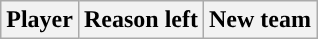<table class="wikitable sortable sortable">
<tr>
<th>Player</th>
<th>Reason left</th>
<th>New team</th>
</tr>
</table>
